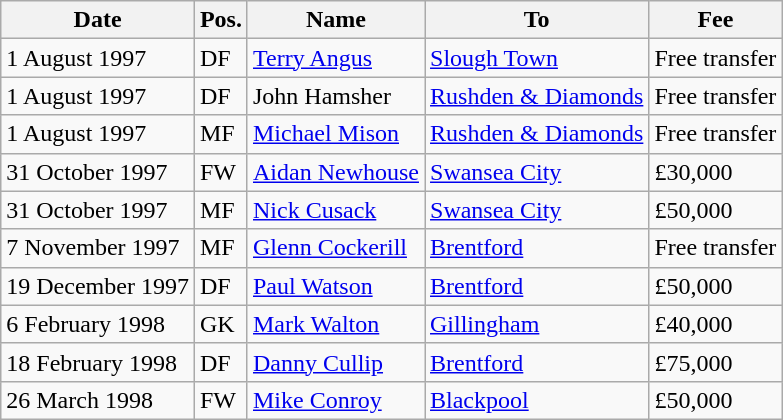<table class="wikitable">
<tr>
<th>Date</th>
<th>Pos.</th>
<th>Name</th>
<th>To</th>
<th>Fee</th>
</tr>
<tr>
<td>1 August 1997</td>
<td>DF</td>
<td> <a href='#'>Terry Angus</a></td>
<td> <a href='#'>Slough Town</a></td>
<td>Free transfer</td>
</tr>
<tr>
<td>1 August 1997</td>
<td>DF</td>
<td> John Hamsher</td>
<td> <a href='#'>Rushden & Diamonds</a></td>
<td>Free transfer</td>
</tr>
<tr>
<td>1 August 1997</td>
<td>MF</td>
<td> <a href='#'>Michael Mison</a></td>
<td> <a href='#'>Rushden & Diamonds</a></td>
<td>Free transfer</td>
</tr>
<tr>
<td>31 October 1997</td>
<td>FW</td>
<td> <a href='#'>Aidan Newhouse</a></td>
<td> <a href='#'>Swansea City</a></td>
<td>£30,000</td>
</tr>
<tr>
<td>31 October 1997</td>
<td>MF</td>
<td> <a href='#'>Nick Cusack</a></td>
<td> <a href='#'>Swansea City</a></td>
<td>£50,000</td>
</tr>
<tr>
<td>7 November 1997</td>
<td>MF</td>
<td> <a href='#'>Glenn Cockerill</a></td>
<td> <a href='#'>Brentford</a></td>
<td>Free transfer</td>
</tr>
<tr>
<td>19 December 1997</td>
<td>DF</td>
<td> <a href='#'>Paul Watson</a></td>
<td> <a href='#'>Brentford</a></td>
<td>£50,000</td>
</tr>
<tr>
<td>6 February 1998</td>
<td>GK</td>
<td> <a href='#'>Mark Walton</a></td>
<td> <a href='#'>Gillingham</a></td>
<td>£40,000</td>
</tr>
<tr>
<td>18 February 1998</td>
<td>DF</td>
<td> <a href='#'>Danny Cullip</a></td>
<td> <a href='#'>Brentford</a></td>
<td>£75,000</td>
</tr>
<tr>
<td>26 March 1998</td>
<td>FW</td>
<td> <a href='#'>Mike Conroy</a></td>
<td> <a href='#'>Blackpool</a></td>
<td>£50,000</td>
</tr>
</table>
